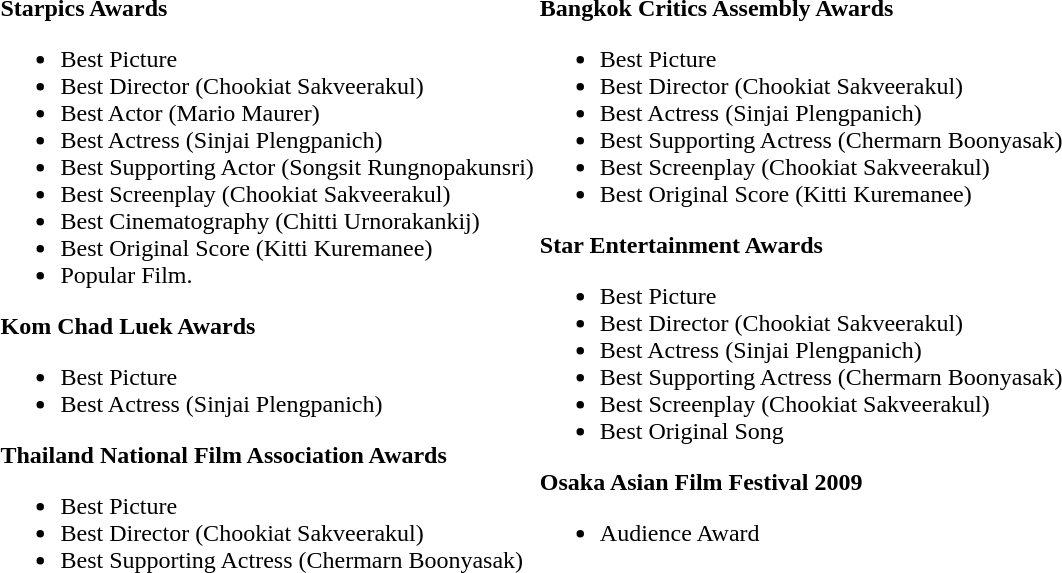<table>
<tr>
<td style="vertical-align:top"><strong>Starpics Awards</strong><br><ul><li>Best Picture</li><li>Best Director (Chookiat Sakveerakul)</li><li>Best Actor (Mario Maurer)</li><li>Best Actress (Sinjai Plengpanich)</li><li>Best Supporting Actor (Songsit Rungnopakunsri)</li><li>Best Screenplay (Chookiat Sakveerakul)</li><li>Best Cinematography (Chitti Urnorakankij)</li><li>Best Original Score (Kitti Kuremanee)</li><li>Popular Film.</li></ul><strong>Kom Chad Luek Awards</strong><ul><li>Best Picture</li><li>Best Actress (Sinjai Plengpanich)</li></ul><strong>Thailand National Film Association Awards</strong><ul><li>Best Picture</li><li>Best Director (Chookiat Sakveerakul)</li><li>Best Supporting Actress (Chermarn Boonyasak)</li></ul></td>
<td style="vertical-align:top"><strong>Bangkok Critics Assembly Awards</strong><br><ul><li>Best Picture</li><li>Best Director (Chookiat Sakveerakul)</li><li>Best Actress (Sinjai Plengpanich)</li><li>Best Supporting Actress (Chermarn Boonyasak)</li><li>Best Screenplay (Chookiat Sakveerakul)</li><li>Best Original Score (Kitti Kuremanee)</li></ul><strong>Star Entertainment Awards</strong><ul><li>Best Picture</li><li>Best Director (Chookiat Sakveerakul)</li><li>Best Actress (Sinjai Plengpanich)</li><li>Best Supporting Actress (Chermarn Boonyasak)</li><li>Best Screenplay (Chookiat Sakveerakul)</li><li>Best Original Song</li></ul><strong>Osaka Asian Film Festival 2009</strong><ul><li>Audience Award </li></ul></td>
</tr>
</table>
